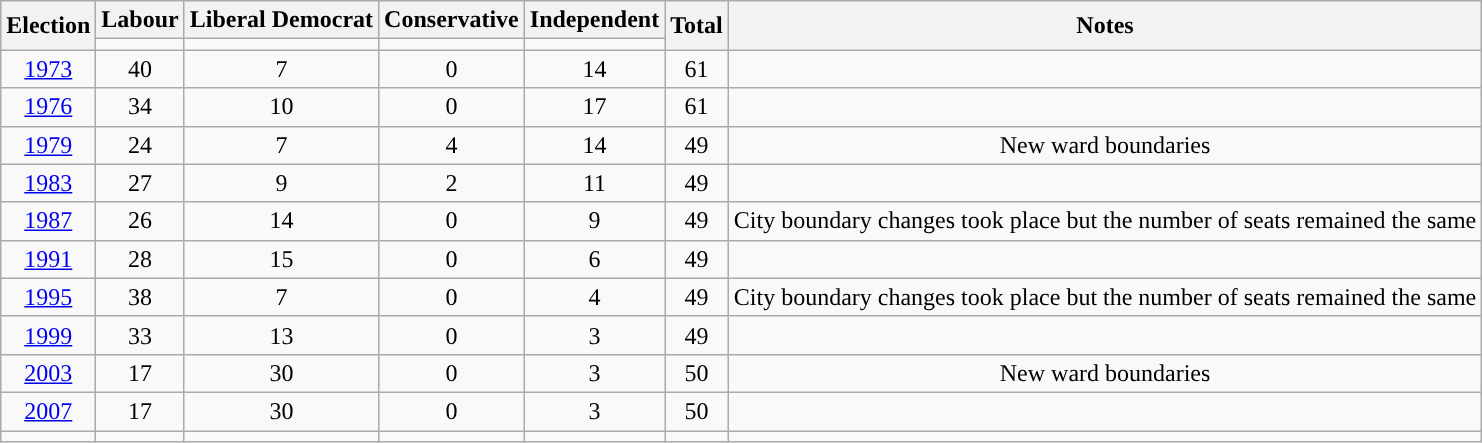<table class="wikitable" style="text-align: center">
<tr>
<th rowspan="2">Election</th>
<th>Labour</th>
<th>Liberal Democrat</th>
<th>Conservative</th>
<th>Independent</th>
<th rowspan="2">Total</th>
<th rowspan="2">Notes</th>
</tr>
<tr>
<td style="background-color: "></td>
<td style="background-color: "></td>
<td style="background-color: "></td>
<td style="background-color: "></td>
</tr>
<tr>
<td><a href='#'>1973</a></td>
<td>40</td>
<td>7</td>
<td>0</td>
<td>14</td>
<td>61</td>
<td></td>
</tr>
<tr>
<td><a href='#'>1976</a></td>
<td>34</td>
<td>10</td>
<td>0</td>
<td>17</td>
<td>61</td>
<td></td>
</tr>
<tr>
<td><a href='#'>1979</a></td>
<td>24</td>
<td>7</td>
<td>4</td>
<td>14</td>
<td>49</td>
<td>New ward boundaries</td>
</tr>
<tr>
<td><a href='#'>1983</a></td>
<td>27</td>
<td>9</td>
<td>2</td>
<td>11</td>
<td>49</td>
<td></td>
</tr>
<tr>
<td><a href='#'>1987</a></td>
<td>26</td>
<td>14</td>
<td>0</td>
<td>9</td>
<td>49</td>
<td>City boundary changes took place but the number of seats remained the same</td>
</tr>
<tr>
<td><a href='#'>1991</a></td>
<td>28</td>
<td>15</td>
<td>0</td>
<td>6</td>
<td>49</td>
<td></td>
</tr>
<tr>
<td><a href='#'>1995</a></td>
<td>38</td>
<td>7</td>
<td>0</td>
<td>4</td>
<td>49</td>
<td>City boundary changes took place but the number of seats remained the same</td>
</tr>
<tr>
<td><a href='#'>1999</a></td>
<td>33</td>
<td>13</td>
<td>0</td>
<td>3</td>
<td>49</td>
<td></td>
</tr>
<tr>
<td><a href='#'>2003</a></td>
<td>17</td>
<td>30</td>
<td>0</td>
<td>3</td>
<td>50</td>
<td>New ward boundaries</td>
</tr>
<tr>
<td><a href='#'>2007</a></td>
<td>17</td>
<td>30</td>
<td>0</td>
<td>3</td>
<td>50</td>
<td></td>
</tr>
<tr>
<td></td>
<td style="background-color: "></td>
<td style="background-color: "></td>
<td style="background-color: "></td>
<td style="background-color: "></td>
<td></td>
<td></td>
</tr>
</table>
